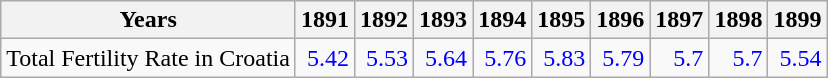<table class="wikitable " style="text-align:right">
<tr>
<th>Years</th>
<th>1891</th>
<th>1892</th>
<th>1893</th>
<th>1894</th>
<th>1895</th>
<th>1896</th>
<th>1897</th>
<th>1898</th>
<th>1899</th>
</tr>
<tr>
<td align="left">Total Fertility Rate in Croatia</td>
<td style="text-align:right; color:blue;">5.42</td>
<td style="text-align:right; color:blue;">5.53</td>
<td style="text-align:right; color:blue;">5.64</td>
<td style="text-align:right; color:blue;">5.76</td>
<td style="text-align:right; color:blue;">5.83</td>
<td style="text-align:right; color:blue;">5.79</td>
<td style="text-align:right; color:blue;">5.7</td>
<td style="text-align:right; color:blue;">5.7</td>
<td style="text-align:right; color:blue;">5.54</td>
</tr>
</table>
